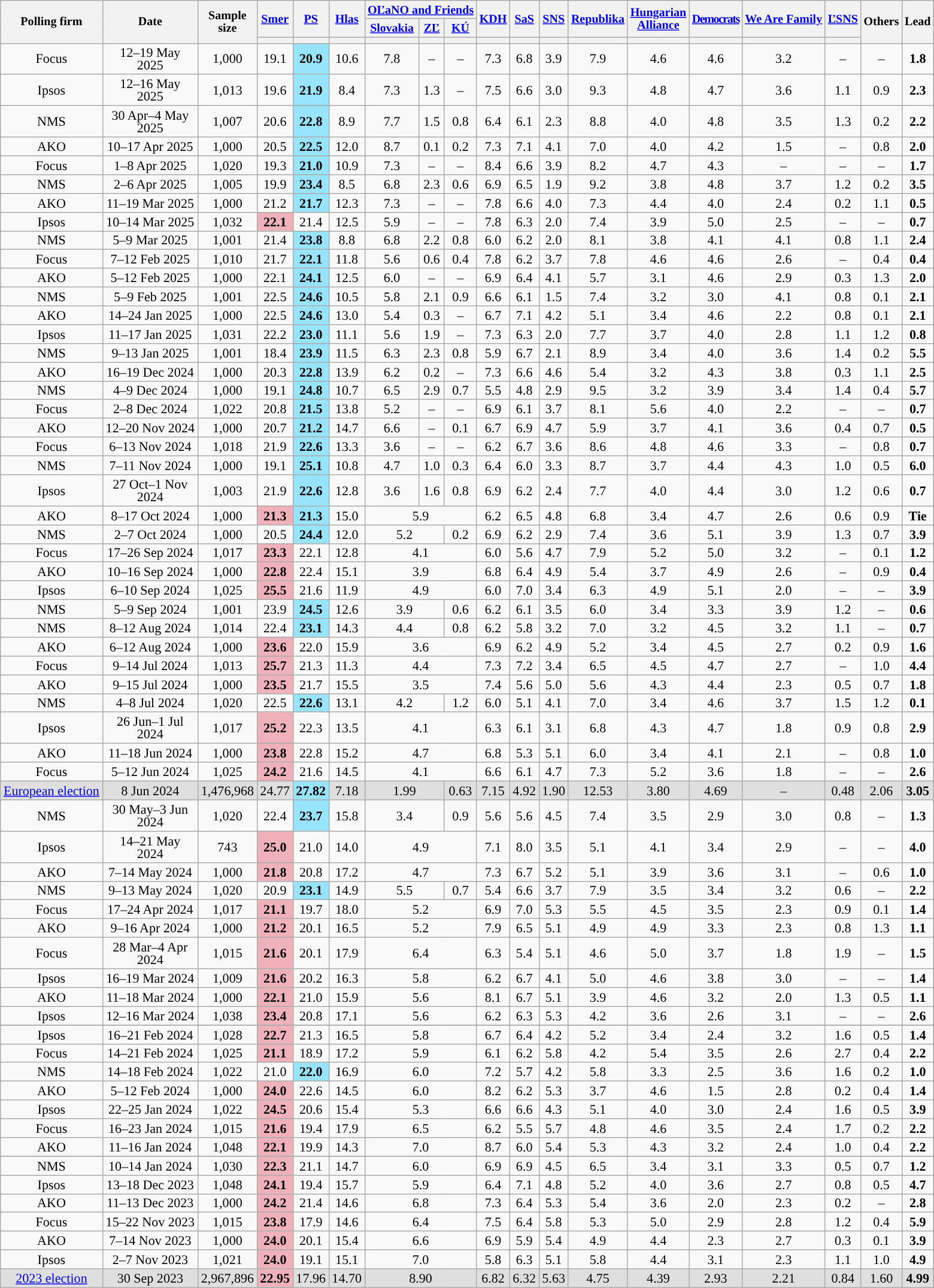<table class="wikitable sortable nowrap mw-datatable" style="text-align:center; font-size:92%; line-height:14px;">
<tr style="font-size:91%";>
<th rowspan="3">Polling firm</th>
<th style="width:100px;" data-sort-type="date"; rowspan="3">Date</th>
<th class="unsortable" rowspan="3">Sample<br>size</th>
<th class="unsortable" rowspan="2"><a href='#'>Smer</a></th>
<th class="unsortable" rowspan="2"><a href='#'>PS</a></th>
<th rowspan="2" class="unsortable"><a href='#'>Hlas</a></th>
<th class="unsortable" colspan="3"><a href='#'>OĽaNO and Friends</a></th>
<th class="unsortable" rowspan="2"><a href='#'>KDH</a></th>
<th class="unsortable" rowspan="2"><a href='#'>SaS</a></th>
<th class="unsortable" rowspan="2"><a href='#'>SNS</a></th>
<th class="unsortable" rowspan="2"><a href='#'>Republika</a></th>
<th class="unsortable" rowspan="2"><a href='#'>Hungarian<br>Alliance</a></th>
<th class="unsortable" rowspan="2" style="letter-spacing: -1px;"><a href='#'>Democrats</a></th>
<th class="unsortable" rowspan="2"><a href='#'>We Are Family</a></th>
<th class="unsortable" rowspan="2"><a href='#'>ĽSNS</a></th>
<th class="unsortable" style="width:20px;" rowspan="3">Others</th>
<th class="unsortable" style="width:20px;" rowspan="3">Lead</th>
</tr>
<tr style="font-size:90%";>
<th class="unsortable"><a href='#'>Slovakia</a></th>
<th class="unsortable"><a href='#'>ZĽ</a></th>
<th class="unsortable"><a href='#'>KÚ</a></th>
</tr>
<tr>
<th style="background:"></th>
<th style="background:"></th>
<th style="background:"></th>
<th style="background:"></th>
<th style="background:"></th>
<th style="background:"></th>
<th style="background:"></th>
<th style="background:"></th>
<th style="background:"></th>
<th style="background:"></th>
<th style="background:"></th>
<th style="background:"></th>
<th style="background:"></th>
<th style="background:"></th>
</tr>
<tr>
<td>Focus</td>
<td>12–19 May 2025</td>
<td>1,000</td>
<td>19.1</td>
<td style="background:#98e4ff;"><strong>20.9</strong></td>
<td>10.6</td>
<td>7.8</td>
<td>–</td>
<td>–</td>
<td>7.3</td>
<td>6.8</td>
<td>3.9</td>
<td>7.9</td>
<td>4.6</td>
<td>4.6</td>
<td>3.2</td>
<td>–</td>
<td>–</td>
<td style="background:"><strong>1.8</strong></td>
</tr>
<tr>
<td>Ipsos</td>
<td>12–16 May 2025</td>
<td>1,013</td>
<td>19.6</td>
<td style="background:#98e4ff;"><strong>21.9</strong></td>
<td>8.4</td>
<td>7.3</td>
<td>1.3</td>
<td>–</td>
<td>7.5</td>
<td>6.6</td>
<td>3.0</td>
<td>9.3</td>
<td>4.8</td>
<td>4.7</td>
<td>3.6</td>
<td>1.1</td>
<td>0.9</td>
<td style="background:"><strong>2.3</strong></td>
</tr>
<tr>
<td>NMS</td>
<td data-sort-value="2025-05-07">30 Apr–4 May 2025</td>
<td>1,007</td>
<td>20.6</td>
<td style="background:#98e4ff;"><strong>22.8</strong></td>
<td>8.9</td>
<td>7.7</td>
<td>1.5</td>
<td>0.8</td>
<td>6.4</td>
<td>6.1</td>
<td>2.3</td>
<td>8.8</td>
<td>4.0</td>
<td>4.8</td>
<td>3.5</td>
<td>1.3</td>
<td>0.2</td>
<td style="background:"><strong>2.2</strong></td>
</tr>
<tr>
<td>AKO</td>
<td data-sort-value="2025-04-28">10–17 Apr 2025</td>
<td>1,000</td>
<td>20.5</td>
<td style="background:#98e4ff;"><strong>22.5</strong></td>
<td>12.0</td>
<td>8.7</td>
<td>0.1</td>
<td>0.2</td>
<td>7.3</td>
<td>7.1</td>
<td>4.1</td>
<td>7.0</td>
<td>4.0</td>
<td>4.2</td>
<td>1.5</td>
<td>–</td>
<td>0.8</td>
<td style="background:"><strong>2.0</strong></td>
</tr>
<tr>
<td>Focus</td>
<td data-sort-value="2025-04-11">1–8 Apr 2025</td>
<td>1,020</td>
<td>19.3</td>
<td style="background:#98e4ff;"><strong>21.0</strong></td>
<td>10.9</td>
<td>7.3</td>
<td>–</td>
<td>–</td>
<td>8.4</td>
<td>6.6</td>
<td>3.9</td>
<td>8.2</td>
<td>4.7</td>
<td>4.3</td>
<td>–</td>
<td>–</td>
<td>–</td>
<td style="background:"><strong>1.7</strong></td>
</tr>
<tr>
<td>NMS</td>
<td data-sort-value="2025-04-09">2–6 Apr 2025</td>
<td>1,005</td>
<td>19.9</td>
<td style="background:#98e4ff;"><strong>23.4</strong></td>
<td>8.5</td>
<td>6.8</td>
<td>2.3</td>
<td>0.6</td>
<td>6.9</td>
<td>6.5</td>
<td>1.9</td>
<td>9.2</td>
<td>3.8</td>
<td>4.8</td>
<td>3.7</td>
<td>1.2</td>
<td>0.2</td>
<td style="background:"><strong>3.5</strong></td>
</tr>
<tr>
<td>AKO</td>
<td data-sort-value="2025-03-25">11–19 Mar 2025</td>
<td>1,000</td>
<td>21.2</td>
<td style="background:#98e4ff;"><strong>21.7</strong></td>
<td>12.3</td>
<td>7.3</td>
<td>–</td>
<td>–</td>
<td>7.8</td>
<td>6.6</td>
<td>4.0</td>
<td>7.3</td>
<td>4.4</td>
<td>4.0</td>
<td>2.4</td>
<td>0.2</td>
<td>1.1</td>
<td style="background:"><strong>0.5</strong></td>
</tr>
<tr>
<td>Ipsos</td>
<td data-sort-value="2025-03-16">10–14 Mar 2025</td>
<td>1,032</td>
<td style="background:#F0B2BA;"><strong>22.1</strong></td>
<td>21.4</td>
<td>12.5</td>
<td>5.9</td>
<td>–</td>
<td>–</td>
<td>7.8</td>
<td>6.3</td>
<td>2.0</td>
<td>7.4</td>
<td>3.9</td>
<td>5.0</td>
<td>2.5</td>
<td>–</td>
<td>–</td>
<td style="background:"><strong>0.7</strong></td>
</tr>
<tr>
<td>NMS</td>
<td data-sort-value="2025-03-16">5–9 Mar 2025</td>
<td>1,001</td>
<td>21.4</td>
<td style="background:#98e4ff;"><strong>23.8</strong></td>
<td>8.8</td>
<td>6.8</td>
<td>2.2</td>
<td>0.8</td>
<td>6.0</td>
<td>6.2</td>
<td>2.0</td>
<td>8.1</td>
<td>3.8</td>
<td>4.1</td>
<td>4.1</td>
<td>0.8</td>
<td>1.1</td>
<td style="background:"><strong>2.4</strong></td>
</tr>
<tr>
<td>Focus</td>
<td data-sort-value="2025-02-15">7–12 Feb 2025</td>
<td>1,010</td>
<td>21.7</td>
<td style="background:#98e4ff;"><strong>22.1</strong></td>
<td>11.8</td>
<td>5.6</td>
<td>0.6</td>
<td>0.4</td>
<td>7.8</td>
<td>6.2</td>
<td>3.7</td>
<td>7.8</td>
<td>4.6</td>
<td>4.6</td>
<td>2.6</td>
<td>–</td>
<td>0.4</td>
<td style="background:"><strong>0.4</strong></td>
</tr>
<tr>
<td>AKO</td>
<td data-sort-value="2025-02-18">5–12 Feb 2025</td>
<td>1,000</td>
<td>22.1</td>
<td style="background:#98e4ff;"><strong>24.1</strong></td>
<td>12.5</td>
<td>6.0</td>
<td>–</td>
<td>–</td>
<td>6.9</td>
<td>6.4</td>
<td>4.1</td>
<td>5.7</td>
<td>3.1</td>
<td>4.6</td>
<td>2.9</td>
<td>0.3</td>
<td>1.3</td>
<td style="background:"><strong>2.0</strong></td>
</tr>
<tr>
<td>NMS</td>
<td data-sort-value="2025-02-12">5–9 Feb 2025</td>
<td>1,001</td>
<td>22.5</td>
<td style="background:#98e4ff;"><strong>24.6</strong></td>
<td>10.5</td>
<td>5.8</td>
<td>2.1</td>
<td>0.9</td>
<td>6.6</td>
<td>6.1</td>
<td>1.5</td>
<td>7.4</td>
<td>3.2</td>
<td>3.0</td>
<td>4.1</td>
<td>0.8</td>
<td>0.1</td>
<td style="background:"><strong>2.1</strong></td>
</tr>
<tr>
<td>AKO</td>
<td data-sort-value="2025-01-29">14–24 Jan 2025</td>
<td>1,000</td>
<td>22.5</td>
<td style="background:#98e4ff;"><strong>24.6</strong></td>
<td>13.0</td>
<td>5.4</td>
<td>0.3</td>
<td>–</td>
<td>6.7</td>
<td>7.1</td>
<td>4.2</td>
<td>5.1</td>
<td>3.4</td>
<td>4.6</td>
<td>2.2</td>
<td>0.8</td>
<td>0.1</td>
<td style="background:"><strong>2.1</strong></td>
</tr>
<tr>
<td>Ipsos</td>
<td data-sort-value="2025-01-20">11–17 Jan 2025</td>
<td>1,031</td>
<td>22.2</td>
<td style="background:#98e4ff;"><strong>23.0</strong></td>
<td>11.1</td>
<td>5.6</td>
<td>1.9</td>
<td>–</td>
<td>7.3</td>
<td>6.3</td>
<td>2.0</td>
<td>7.7</td>
<td>3.7</td>
<td>4.0</td>
<td>2.8</td>
<td>1.1</td>
<td>1.2</td>
<td style="background:"><strong>0.8</strong></td>
</tr>
<tr>
<td>NMS</td>
<td data-sort-value="2025-01-15">9–13 Jan 2025</td>
<td>1,001</td>
<td>18.4</td>
<td style="background:#98e4ff;"><strong>23.9</strong></td>
<td>11.5</td>
<td>6.3</td>
<td>2.3</td>
<td>0.8</td>
<td>5.9</td>
<td>6.7</td>
<td>2.1</td>
<td>8.9</td>
<td>3.4</td>
<td>4.0</td>
<td>3.6</td>
<td>1.4</td>
<td>0.2</td>
<td style="background:"><strong>5.5</strong></td>
</tr>
<tr>
<td>AKO</td>
<td data-sort-value="2024-12-22">16–19 Dec 2024</td>
<td>1,000</td>
<td>20.3</td>
<td style="background:#98e4ff;"><strong>22.8</strong></td>
<td>13.9</td>
<td>6.2</td>
<td>0.2</td>
<td>–</td>
<td>7.3</td>
<td>6.6</td>
<td>4.6</td>
<td>5.4</td>
<td>3.2</td>
<td>4.3</td>
<td>3.8</td>
<td>0.3</td>
<td>1.1</td>
<td style="background:"><strong>2.5</strong></td>
</tr>
<tr>
<td>NMS</td>
<td data-sort-value="2024-12-11">4–9 Dec 2024</td>
<td>1,000</td>
<td>19.1</td>
<td style="background:#98e4ff;"><strong>24.8</strong></td>
<td>10.7</td>
<td>6.5</td>
<td>2.9</td>
<td>0.7</td>
<td>5.5</td>
<td>4.8</td>
<td>2.9</td>
<td>9.5</td>
<td>3.2</td>
<td>3.9</td>
<td>3.4</td>
<td>1.4</td>
<td>0.4</td>
<td style="background:"><strong>5.7</strong></td>
</tr>
<tr>
<td>Focus</td>
<td data-sort-value="2024-12-21">2–8 Dec 2024</td>
<td>1,022</td>
<td>20.8</td>
<td style="background:#98e4ff;"><strong>21.5</strong></td>
<td>13.8</td>
<td>5.2</td>
<td>–</td>
<td>–</td>
<td>6.9</td>
<td>6.1</td>
<td>3.7</td>
<td>8.1</td>
<td>5.6</td>
<td>4.0</td>
<td>2.2</td>
<td>–</td>
<td>–</td>
<td style="background:"><strong>0.7</strong></td>
</tr>
<tr>
<td>AKO</td>
<td data-sort-value="2024-11-20">12–20 Nov 2024</td>
<td>1,000</td>
<td>20.7</td>
<td style="background:#98e4ff;"><strong>21.2</strong></td>
<td>14.7</td>
<td>6.6</td>
<td>–</td>
<td>0.1</td>
<td>6.7</td>
<td>6.9</td>
<td>4.7</td>
<td>5.9</td>
<td>3.7</td>
<td>4.1</td>
<td>3.6</td>
<td>0.4</td>
<td>0.7</td>
<td style="background:"><strong>0.5</strong></td>
</tr>
<tr>
<td>Focus</td>
<td data-sort-value="2024-11-13">6–13 Nov 2024</td>
<td>1,018</td>
<td>21.9</td>
<td style="background:#98e4ff;"><strong>22.6</strong></td>
<td>13.3</td>
<td>3.6</td>
<td>–</td>
<td>–</td>
<td>6.2</td>
<td>6.7</td>
<td>3.6</td>
<td>8.6</td>
<td>4.8</td>
<td>4.6</td>
<td>3.3</td>
<td>–</td>
<td>0.8</td>
<td style="background:"><strong>0.7</strong></td>
</tr>
<tr>
<td>NMS</td>
<td data-sort-value="2024-11-11">7–11 Nov 2024</td>
<td>1,000</td>
<td>19.1</td>
<td style="background:#98e4ff;"><strong>25.1</strong></td>
<td>10.8</td>
<td>4.7</td>
<td>1.0</td>
<td>0.3</td>
<td>6.4</td>
<td>6.0</td>
<td>3.3</td>
<td>8.7</td>
<td>3.7</td>
<td>4.4</td>
<td>4.3</td>
<td>1.0</td>
<td>0.5</td>
<td style="background:"><strong>6.0</strong></td>
</tr>
<tr>
<td>Ipsos</td>
<td data-sort-value="2024-11-01">27 Oct–1 Nov 2024</td>
<td>1,003</td>
<td>21.9</td>
<td style="background:#98e4ff;"><strong>22.6</strong></td>
<td>12.8</td>
<td>3.6</td>
<td>1.6</td>
<td>0.8</td>
<td>6.9</td>
<td>6.2</td>
<td>2.4</td>
<td>7.7</td>
<td>4.0</td>
<td>4.4</td>
<td>3.0</td>
<td>1.2</td>
<td>0.6</td>
<td style="background:"><strong>0.7</strong></td>
</tr>
<tr>
<td>AKO</td>
<td data-sort-value="2024-10-17">8–17 Oct 2024</td>
<td>1,000</td>
<td style="background:#F0B2BA;"><strong>21.3</strong></td>
<td style="background:#98e4ff;"><strong>21.3</strong></td>
<td>15.0</td>
<td colspan="3">5.9</td>
<td>6.2</td>
<td>6.5</td>
<td>4.8</td>
<td>6.8</td>
<td>3.4</td>
<td>4.7</td>
<td>2.6</td>
<td>0.6</td>
<td>0.9</td>
<td><strong>Tie</strong></td>
</tr>
<tr>
<td>NMS</td>
<td data-sort-value="2024-10-07">2–7 Oct 2024</td>
<td>1,000</td>
<td>20.5</td>
<td style="background:#98e4ff;"><strong>24.4</strong></td>
<td>12.0</td>
<td colspan="2">5.2</td>
<td>0.2</td>
<td>6.9</td>
<td>6.2</td>
<td>2.9</td>
<td>7.4</td>
<td>3.6</td>
<td>5.1</td>
<td>3.9</td>
<td>1.3</td>
<td>0.7</td>
<td style="background:"><strong>3.9</strong></td>
</tr>
<tr>
<td>Focus</td>
<td data-sort-value="2024-09-26">17–26 Sep 2024</td>
<td>1,017</td>
<td style="background:#F0B2BA;"><strong>23.3</strong></td>
<td>22.1</td>
<td>12.8</td>
<td colspan="3">4.1</td>
<td>6.0</td>
<td>5.6</td>
<td>4.7</td>
<td>7.9</td>
<td>5.2</td>
<td>5.0</td>
<td>3.2</td>
<td>–</td>
<td>0.1</td>
<td style="background:"><strong>1.2</strong></td>
</tr>
<tr>
<td>AKO</td>
<td data-sort-value="2024-09-16">10–16 Sep 2024</td>
<td>1,000</td>
<td style="background:#F0B2BA;"><strong>22.8</strong></td>
<td>22.4</td>
<td>15.1</td>
<td colspan="3">3.9</td>
<td>6.8</td>
<td>6.4</td>
<td>4.9</td>
<td>5.4</td>
<td>3.7</td>
<td>4.9</td>
<td>2.6</td>
<td>–</td>
<td>0.9</td>
<td style="background:"><strong>0.4</strong></td>
</tr>
<tr>
<td>Ipsos</td>
<td data-sort-value="2024-09-10">6–10 Sep 2024</td>
<td>1,025</td>
<td style="background:#F0B2BA;"><strong>25.5</strong></td>
<td>21.6</td>
<td>11.9</td>
<td colspan="3">4.9</td>
<td>6.0</td>
<td>7.0</td>
<td>3.4</td>
<td>6.3</td>
<td>4.9</td>
<td>5.1</td>
<td>2.0</td>
<td>–</td>
<td>–</td>
<td style="background:"><strong>3.9</strong></td>
</tr>
<tr>
<td>NMS</td>
<td data-sort-value="2024-09-09">5–9 Sep 2024</td>
<td>1,001</td>
<td>23.9</td>
<td style="background:#98e4ff;"><strong>24.5</strong></td>
<td>12.6</td>
<td colspan="2">3.9</td>
<td>0.6</td>
<td>6.2</td>
<td>6.1</td>
<td>3.5</td>
<td>6.0</td>
<td>3.4</td>
<td>3.3</td>
<td>3.9</td>
<td>1.2</td>
<td>–</td>
<td style="background:"><strong>0.6</strong></td>
</tr>
<tr>
<td>NMS</td>
<td data-sort-value="2024-08-12">8–12 Aug 2024</td>
<td>1,014</td>
<td>22.4</td>
<td style="background:#98e4ff;"><strong>23.1</strong></td>
<td>14.3</td>
<td colspan="2">4.4</td>
<td>0.8</td>
<td>6.2</td>
<td>5.8</td>
<td>3.2</td>
<td>7.0</td>
<td>3.2</td>
<td>4.5</td>
<td>3.2</td>
<td>1.1</td>
<td>–</td>
<td style="background:"><strong>0.7</strong></td>
</tr>
<tr>
<td>AKO</td>
<td data-sort-value="2024-08-12">6–12 Aug 2024</td>
<td>1,000</td>
<td style="background:#F0B2BA;"><strong>23.6</strong></td>
<td>22.0</td>
<td>15.9</td>
<td colspan="3">3.6</td>
<td>6.9</td>
<td>6.2</td>
<td>4.9</td>
<td>5.2</td>
<td>3.4</td>
<td>4.5</td>
<td>2.7</td>
<td>0.2</td>
<td>0.9</td>
<td style="background:"><strong>1.6</strong></td>
</tr>
<tr>
<td>Focus</td>
<td data-sort-value="2024-07-14">9–14 Jul 2024</td>
<td>1,013</td>
<td style="background:#F0B2BA;"><strong>25.7</strong></td>
<td>21.3</td>
<td>11.3</td>
<td colspan="3">4.4</td>
<td>7.3</td>
<td>7.2</td>
<td>3.4</td>
<td>6.5</td>
<td>4.5</td>
<td>4.7</td>
<td>2.7</td>
<td>–</td>
<td>1.0</td>
<td style="background:"><strong>4.4</strong></td>
</tr>
<tr>
<td>AKO</td>
<td data-sort-value="2024-07-15">9–15 Jul 2024</td>
<td>1,000</td>
<td style="background:#F0B2BA;"><strong>23.5</strong></td>
<td>21.7</td>
<td>15.5</td>
<td colspan="3">3.5</td>
<td>7.4</td>
<td>5.6</td>
<td>5.0</td>
<td>5.6</td>
<td>4.3</td>
<td>4.4</td>
<td>2.3</td>
<td>0.5</td>
<td>0.7</td>
<td style="background:"><strong>1.8</strong></td>
</tr>
<tr>
<td>NMS</td>
<td data-sort-value="2024-07-08">4–8 Jul 2024</td>
<td>1,020</td>
<td>22.5</td>
<td style="background:#98e4ff;"><strong>22.6</strong></td>
<td>13.1</td>
<td colspan="2">4.2</td>
<td>1.2</td>
<td>6.0</td>
<td>5.1</td>
<td>4.1</td>
<td>7.0</td>
<td>3.4</td>
<td>4.6</td>
<td>3.7</td>
<td>1.5</td>
<td>1.2</td>
<td style="background:"><strong>0.1</strong></td>
</tr>
<tr>
<td>Ipsos</td>
<td data-sort-value="2024-07-01">26 Jun–1 Jul 2024</td>
<td>1,017</td>
<td style="background:#F0B2BA;"><strong>25.2</strong></td>
<td>22.3</td>
<td>13.5</td>
<td colspan="3">4.1</td>
<td>6.3</td>
<td>6.1</td>
<td>3.1</td>
<td>6.8</td>
<td>4.3</td>
<td>4.7</td>
<td>1.8</td>
<td>0.9</td>
<td>0.8</td>
<td style="background:"><strong>2.9</strong></td>
</tr>
<tr>
<td>AKO</td>
<td data-sort-value="2024-06-18">11–18 Jun 2024</td>
<td>1,000</td>
<td style="background:#F0B2BA;"><strong>23.8</strong></td>
<td>22.8</td>
<td>15.2</td>
<td colspan="3">4.7</td>
<td>6.8</td>
<td>5.3</td>
<td>5.1</td>
<td>6.0</td>
<td>3.4</td>
<td>4.1</td>
<td>2.1</td>
<td>–</td>
<td>0.8</td>
<td style="background:"><strong>1.0</strong></td>
</tr>
<tr>
<td>Focus</td>
<td data-sort-value="2024-06-12">5–12 Jun 2024</td>
<td>1,025</td>
<td style="background:#F0B2BA;"><strong>24.2</strong></td>
<td>21.6</td>
<td>14.5</td>
<td colspan="3">4.1</td>
<td>6.6</td>
<td>6.1</td>
<td>4.7</td>
<td>7.3</td>
<td>5.2</td>
<td>3.6</td>
<td>1.8</td>
<td>–</td>
<td>–</td>
<td style="background:"><strong>2.6</strong></td>
</tr>
<tr style="background:#DFDFDF">
<td><a href='#'>European election</a></td>
<td data-sort-value="2023-06-08">8 Jun 2024</td>
<td>1,476,968</td>
<td>24.77</td>
<td style="background:#98e4ff;"><strong>27.82</strong></td>
<td>7.18</td>
<td colspan="2">1.99</td>
<td>0.63</td>
<td>7.15</td>
<td>4.92</td>
<td>1.90</td>
<td>12.53</td>
<td>3.80</td>
<td>4.69</td>
<td>–</td>
<td>0.48</td>
<td>2.06</td>
<td style="background:"><strong>3.05</strong></td>
</tr>
<tr>
<td>NMS</td>
<td data-sort-value="2024-06-03">30 May–3 Jun 2024</td>
<td>1,020</td>
<td>22.4</td>
<td style="background:#98e4ff;"><strong>23.7</strong></td>
<td>15.8</td>
<td colspan="2">3.4</td>
<td>0.9</td>
<td>5.6</td>
<td>5.6</td>
<td>4.5</td>
<td>7.4</td>
<td>3.5</td>
<td>2.9</td>
<td>3.0</td>
<td>0.8</td>
<td>–</td>
<td style="background:"><strong>1.3</strong></td>
</tr>
<tr>
<td>Ipsos</td>
<td data-sort-value="2024-05-21">14–21 May 2024</td>
<td>743</td>
<td style="background:#F0B2BA;"><strong>25.0</strong></td>
<td>21.0</td>
<td>14.0</td>
<td colspan="3">4.9</td>
<td>7.1</td>
<td>8.0</td>
<td>3.5</td>
<td>5.1</td>
<td>4.1</td>
<td>3.4</td>
<td>2.9</td>
<td>–</td>
<td>–</td>
<td style="background:"><strong>4.0</strong></td>
</tr>
<tr>
<td>AKO</td>
<td data-sort-value="2024-05-14">7–14 May 2024</td>
<td>1,000</td>
<td style="background:#F0B2BA;"><strong>21.8</strong></td>
<td>20.8</td>
<td>17.2</td>
<td colspan="3">4.7</td>
<td>7.3</td>
<td>6.7</td>
<td>5.2</td>
<td>5.1</td>
<td>3.9</td>
<td>3.6</td>
<td>3.1</td>
<td>–</td>
<td>0.6</td>
<td style="background:"><strong>1.0</strong></td>
</tr>
<tr>
<td>NMS</td>
<td data-sort-value="2024-05-24">9–13 May 2024</td>
<td>1,020</td>
<td>20.9</td>
<td style="background:#98e4ff;"><strong>23.1</strong></td>
<td>14.9</td>
<td colspan="2">5.5</td>
<td>0.7</td>
<td>5.4</td>
<td>6.6</td>
<td>3.7</td>
<td>7.9</td>
<td>3.5</td>
<td>3.4</td>
<td>3.2</td>
<td>0.6</td>
<td>–</td>
<td style="background:"><strong>2.2</strong></td>
</tr>
<tr>
<td>Focus</td>
<td data-sort-value="2024-04-24">17–24 Apr 2024</td>
<td>1,017</td>
<td style="background:#F0B2BA;"><strong>21.1</strong></td>
<td>19.7</td>
<td>18.0</td>
<td colspan="3">5.2</td>
<td>6.9</td>
<td>7.0</td>
<td>5.3</td>
<td>5.5</td>
<td>4.5</td>
<td>3.5</td>
<td>2.3</td>
<td>0.9</td>
<td>0.1</td>
<td style="background:"><strong>1.4</strong></td>
</tr>
<tr>
<td>AKO</td>
<td data-sort-value="2024-04-16">9–16 Apr 2024</td>
<td>1,000</td>
<td style="background:#F0B2BA;"><strong>21.2</strong></td>
<td>20.1</td>
<td>16.5</td>
<td colspan="3">5.2</td>
<td>7.9</td>
<td>6.5</td>
<td>5.1</td>
<td>4.9</td>
<td>4.9</td>
<td>3.3</td>
<td>2.3</td>
<td>0.8</td>
<td>1.3</td>
<td style="background:"><strong>1.1</strong></td>
</tr>
<tr>
<td>Focus</td>
<td data-sort-value="2024-04-04">28 Mar–4 Apr 2024</td>
<td>1,015</td>
<td style="background:#F0B2BA;"><strong>21.6</strong></td>
<td>20.1</td>
<td>17.9</td>
<td colspan="3">6.4</td>
<td>6.3</td>
<td>5.4</td>
<td>5.1</td>
<td>4.6</td>
<td>5.0</td>
<td>3.7</td>
<td>1.8</td>
<td>1.9</td>
<td>–</td>
<td style="background:"><strong>1.5</strong></td>
</tr>
<tr>
<td>Ipsos</td>
<td data-sort-value="2024-03-19">16–19 Mar 2024</td>
<td>1,009</td>
<td style="background:#F0B2BA;"><strong>21.6</strong></td>
<td>20.2</td>
<td>16.3</td>
<td colspan="3">5.8</td>
<td>6.2</td>
<td>6.7</td>
<td>4.1</td>
<td>5.0</td>
<td>4.6</td>
<td>3.8</td>
<td>3.0</td>
<td>–</td>
<td>–</td>
<td style="background:"><strong>1.4</strong></td>
</tr>
<tr>
<td>AKO</td>
<td data-sort-value="2024-03-18">11–18 Mar 2024</td>
<td>1,000</td>
<td style="background:#F0B2BA;"><strong>22.1</strong></td>
<td>21.0</td>
<td>15.9</td>
<td colspan="3">5.6</td>
<td>8.1</td>
<td>6.7</td>
<td>5.1</td>
<td>3.9</td>
<td>4.6</td>
<td>3.2</td>
<td>2.0</td>
<td>1.3</td>
<td>0.5</td>
<td style="background:"><strong>1.1</strong></td>
</tr>
<tr>
<td>Ipsos</td>
<td data-sort-value="2024-03-16">12–16 Mar 2024</td>
<td>1,038</td>
<td style="background:#F0B2BA;"><strong>23.4</strong></td>
<td>20.8</td>
<td>17.1</td>
<td colspan="3">5.6</td>
<td>6.2</td>
<td>6.3</td>
<td>5.3</td>
<td>4.2</td>
<td>3.6</td>
<td>2.6</td>
<td>3.1</td>
<td>–</td>
<td>–</td>
<td style="background:"><strong>2.6</strong></td>
</tr>
<tr style="background:#EFEFEF">
</tr>
<tr>
<td>Ipsos</td>
<td data-sort-value="2024-02-21">16–21 Feb 2024</td>
<td>1,028</td>
<td style="background:#F0B2BA;"><strong>22.7</strong></td>
<td>21.3</td>
<td>16.5</td>
<td colspan="3">5.8</td>
<td>6.7</td>
<td>6.4</td>
<td>4.2</td>
<td>5.2</td>
<td>3.4</td>
<td>2.4</td>
<td>3.2</td>
<td>1.6</td>
<td>0.5</td>
<td style="background:"><strong>1.4</strong></td>
</tr>
<tr>
<td>Focus</td>
<td data-sort-value="2024-02-21">14–21 Feb 2024</td>
<td>1,025</td>
<td style="background:#F0B2BA;"><strong>21.1</strong></td>
<td>18.9</td>
<td>17.2</td>
<td colspan="3">5.9</td>
<td>6.1</td>
<td>6.2</td>
<td>5.8</td>
<td>4.2</td>
<td>5.4</td>
<td>3.5</td>
<td>2.6</td>
<td>2.7</td>
<td>0.4</td>
<td style="background:"><strong>2.2</strong></td>
</tr>
<tr>
<td>NMS</td>
<td data-sort-value="2024-02-18">14–18 Feb 2024</td>
<td>1,022</td>
<td>21.0</td>
<td style="background:#98e4ff;"><strong>22.0</strong></td>
<td>16.9</td>
<td colspan="3">6.0</td>
<td>7.2</td>
<td>5.7</td>
<td>4.2</td>
<td>5.8</td>
<td>3.3</td>
<td>2.5</td>
<td>3.6</td>
<td>1.6</td>
<td>0.2</td>
<td style="background:"><strong>1.0</strong></td>
</tr>
<tr>
<td>AKO</td>
<td data-sort-value="2024-02-12">5–12 Feb 2024</td>
<td>1,000</td>
<td style="background:#F0B2BA;"><strong>24.0</strong></td>
<td>22.6</td>
<td>14.5</td>
<td colspan="3">6.0</td>
<td>8.2</td>
<td>6.2</td>
<td>5.3</td>
<td>3.7</td>
<td>4.6</td>
<td>1.5</td>
<td>2.8</td>
<td>0.2</td>
<td>0.4</td>
<td style="background:"><strong>1.4</strong></td>
</tr>
<tr>
<td>Ipsos</td>
<td data-sort-value="2024-01-25">22–25 Jan 2024</td>
<td>1,022</td>
<td style="background:#F0B2BA;"><strong>24.5</strong></td>
<td>20.6</td>
<td>15.4</td>
<td colspan="3">5.3</td>
<td>6.6</td>
<td>6.6</td>
<td>4.3</td>
<td>5.1</td>
<td>4.0</td>
<td>3.0</td>
<td>2.4</td>
<td>1.6</td>
<td>0.5</td>
<td style="background:"><strong>3.9</strong></td>
</tr>
<tr>
<td>Focus</td>
<td data-sort-value="2024-01-23">16–23 Jan 2024</td>
<td>1,015</td>
<td style="background:#F0B2BA;"><strong>21.6</strong></td>
<td>19.4</td>
<td>17.9</td>
<td colspan="3">6.5</td>
<td>6.2</td>
<td>5.5</td>
<td>5.7</td>
<td>4.8</td>
<td>4.6</td>
<td>3.5</td>
<td>2.4</td>
<td>1.7</td>
<td>0.2</td>
<td style="background:"><strong>2.2</strong></td>
</tr>
<tr>
<td>AKO</td>
<td data-sort-value="2024-01-16">11–16 Jan 2024</td>
<td>1,048</td>
<td style="background:#F0B2BA;"><strong>22.1</strong></td>
<td>19.9</td>
<td>14.3</td>
<td colspan="3">7.0</td>
<td>8.7</td>
<td>6.0</td>
<td>5.4</td>
<td>5.3</td>
<td>4.3</td>
<td>3.2</td>
<td>2.4</td>
<td>1.0</td>
<td>0.4</td>
<td style="background:"><strong>2.2</strong></td>
</tr>
<tr style="background:#EFEFEF">
</tr>
<tr>
<td>NMS</td>
<td data-sort-value="2024-01-14">10–14 Jan 2024</td>
<td>1,030</td>
<td style="background:#F0B2BA;"><strong>22.3</strong></td>
<td>21.1</td>
<td>14.7</td>
<td colspan="3">6.0</td>
<td>6.9</td>
<td>6.9</td>
<td>4.5</td>
<td>6.5</td>
<td>3.4</td>
<td>3.1</td>
<td>3.3</td>
<td>0.5</td>
<td>0.7</td>
<td style="background:"><strong>1.2</strong></td>
</tr>
<tr>
<td>Ipsos</td>
<td data-sort-value="2023-12-18">13–18 Dec 2023</td>
<td>1,048</td>
<td style="background:#F0B2BA;"><strong>24.1</strong></td>
<td>19.4</td>
<td>15.7</td>
<td colspan="3">5.9</td>
<td>6.4</td>
<td>7.1</td>
<td>4.8</td>
<td>5.2</td>
<td>4.0</td>
<td>3.6</td>
<td>2.7</td>
<td>0.8</td>
<td>0.5</td>
<td style="background:"><strong>4.7</strong></td>
</tr>
<tr>
<td>AKO</td>
<td data-sort-value="2023-12-13">11–13 Dec 2023</td>
<td>1,000</td>
<td style="background:#F0B2BA;"><strong>24.2</strong></td>
<td>21.4</td>
<td>14.6</td>
<td colspan="3">6.8</td>
<td>7.3</td>
<td>6.4</td>
<td>5.3</td>
<td>5.4</td>
<td>3.6</td>
<td>2.0</td>
<td>2.3</td>
<td>0.2</td>
<td>–</td>
<td style="background:"><strong>2.8</strong></td>
</tr>
<tr>
<td>Focus</td>
<td data-sort-value="2023-11-22">15–22 Nov 2023</td>
<td>1,015</td>
<td style="background:#F0B2BA;"><strong>23.8</strong></td>
<td>17.9</td>
<td>14.6</td>
<td colspan="3">6.4</td>
<td>7.5</td>
<td>6.4</td>
<td>5.8</td>
<td>5.3</td>
<td>5.0</td>
<td>2.9</td>
<td>2.8</td>
<td>1.2</td>
<td>0.4</td>
<td style="background:"><strong>5.9</strong></td>
</tr>
<tr>
<td>AKO</td>
<td data-sort-value="2023-11-14">7–14 Nov 2023</td>
<td>1,000</td>
<td style="background:#F0B2BA;"><strong>24.0</strong></td>
<td>20.1</td>
<td>15.4</td>
<td colspan="3">6.6</td>
<td>6.9</td>
<td>5.9</td>
<td>5.4</td>
<td>4.9</td>
<td>4.4</td>
<td>2.3</td>
<td>2.7</td>
<td>0.3</td>
<td>0.1</td>
<td style="background:"><strong>3.9</strong></td>
</tr>
<tr>
<td>Ipsos</td>
<td data-sort-value="2023-11-07">2–7 Nov 2023</td>
<td>1,021</td>
<td style="background:#F0B2BA;"><strong>24.0</strong></td>
<td>19.1</td>
<td>15.1</td>
<td colspan="3">7.0</td>
<td>5.8</td>
<td>6.3</td>
<td>5.1</td>
<td>5.8</td>
<td>4.4</td>
<td>3.1</td>
<td>2.3</td>
<td>1.1</td>
<td>1.0</td>
<td style="background:"><strong>4.9</strong></td>
</tr>
<tr style="background:#DFDFDF">
<td><a href='#'>2023 election</a></td>
<td data-sort-value="2023-09-30">30 Sep 2023</td>
<td>2,967,896</td>
<td style="background:#F0B2BA;"><strong>22.95</strong></td>
<td>17.96</td>
<td>14.70</td>
<td colspan="3">8.90</td>
<td>6.82</td>
<td>6.32</td>
<td>5.63</td>
<td>4.75</td>
<td>4.39</td>
<td>2.93</td>
<td>2.21</td>
<td>0.84</td>
<td>1.60</td>
<td style="background:"><strong>4.99</strong></td>
</tr>
</table>
